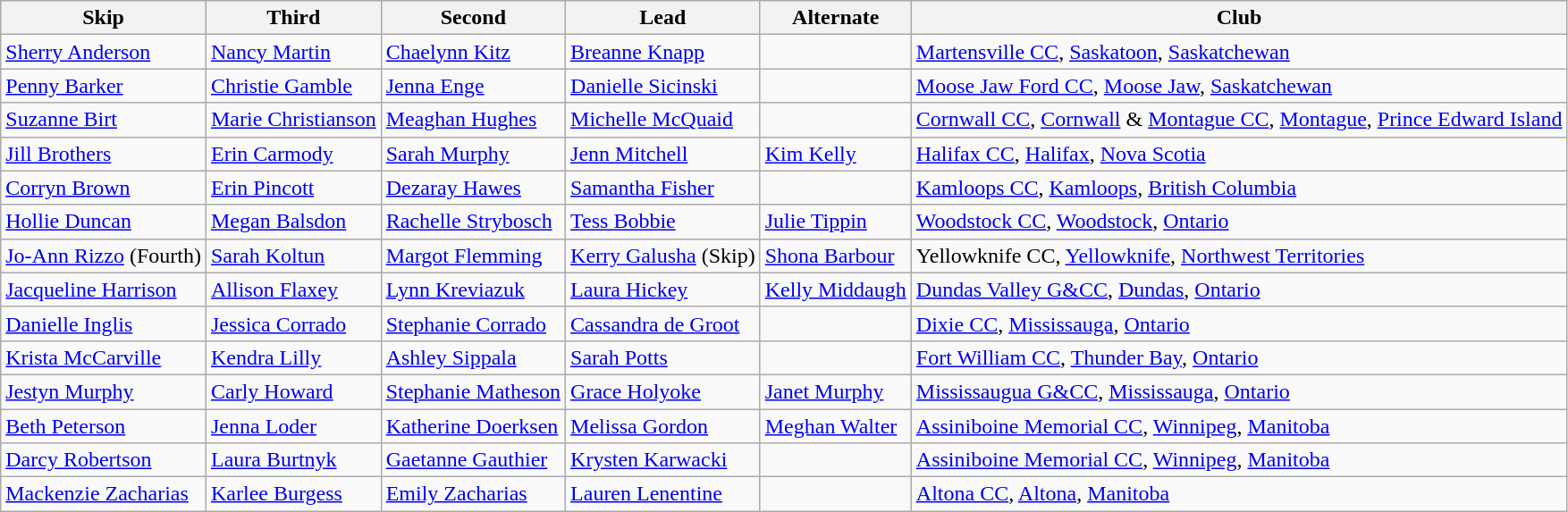<table class="wikitable">
<tr>
<th scope="col">Skip</th>
<th scope="col">Third</th>
<th scope="col">Second</th>
<th scope="col">Lead</th>
<th scope="col">Alternate</th>
<th scope="col">Club</th>
</tr>
<tr>
<td><a href='#'>Sherry Anderson</a></td>
<td><a href='#'>Nancy Martin</a></td>
<td><a href='#'>Chaelynn Kitz</a></td>
<td><a href='#'>Breanne Knapp</a></td>
<td></td>
<td> <a href='#'>Martensville CC</a>, <a href='#'>Saskatoon</a>, <a href='#'>Saskatchewan</a></td>
</tr>
<tr>
<td><a href='#'>Penny Barker</a></td>
<td><a href='#'>Christie Gamble</a></td>
<td><a href='#'>Jenna Enge</a></td>
<td><a href='#'>Danielle Sicinski</a></td>
<td></td>
<td> <a href='#'>Moose Jaw Ford CC</a>, <a href='#'>Moose Jaw</a>, <a href='#'>Saskatchewan</a></td>
</tr>
<tr>
<td><a href='#'>Suzanne Birt</a></td>
<td><a href='#'>Marie Christianson</a></td>
<td><a href='#'>Meaghan Hughes</a></td>
<td><a href='#'>Michelle McQuaid</a></td>
<td></td>
<td> <a href='#'>Cornwall CC</a>, <a href='#'>Cornwall</a> & <a href='#'>Montague CC</a>, <a href='#'>Montague</a>, <a href='#'>Prince Edward Island</a></td>
</tr>
<tr>
<td><a href='#'>Jill Brothers</a></td>
<td><a href='#'>Erin Carmody</a></td>
<td><a href='#'>Sarah Murphy</a></td>
<td><a href='#'>Jenn Mitchell</a></td>
<td><a href='#'>Kim Kelly</a></td>
<td> <a href='#'>Halifax CC</a>, <a href='#'>Halifax</a>, <a href='#'>Nova Scotia</a></td>
</tr>
<tr>
<td><a href='#'>Corryn Brown</a></td>
<td><a href='#'>Erin Pincott</a></td>
<td><a href='#'>Dezaray Hawes</a></td>
<td><a href='#'>Samantha Fisher</a></td>
<td></td>
<td> <a href='#'>Kamloops CC</a>, <a href='#'>Kamloops</a>, <a href='#'>British Columbia</a></td>
</tr>
<tr>
<td><a href='#'>Hollie Duncan</a></td>
<td><a href='#'>Megan Balsdon</a></td>
<td><a href='#'>Rachelle Strybosch</a></td>
<td><a href='#'>Tess Bobbie</a></td>
<td><a href='#'>Julie Tippin</a></td>
<td> <a href='#'>Woodstock CC</a>, <a href='#'>Woodstock</a>, <a href='#'>Ontario</a></td>
</tr>
<tr>
<td><a href='#'>Jo-Ann Rizzo</a> (Fourth)</td>
<td><a href='#'>Sarah Koltun</a></td>
<td><a href='#'>Margot Flemming</a></td>
<td><a href='#'>Kerry Galusha</a> (Skip)</td>
<td><a href='#'>Shona Barbour</a></td>
<td> Yellowknife CC, <a href='#'>Yellowknife</a>, <a href='#'>Northwest Territories</a></td>
</tr>
<tr>
<td><a href='#'>Jacqueline Harrison</a></td>
<td><a href='#'>Allison Flaxey</a></td>
<td><a href='#'>Lynn Kreviazuk</a></td>
<td><a href='#'>Laura Hickey</a></td>
<td><a href='#'>Kelly Middaugh</a></td>
<td> <a href='#'>Dundas Valley G&CC</a>, <a href='#'>Dundas</a>, <a href='#'>Ontario</a></td>
</tr>
<tr>
<td><a href='#'>Danielle Inglis</a></td>
<td><a href='#'>Jessica Corrado</a></td>
<td><a href='#'>Stephanie Corrado</a></td>
<td><a href='#'>Cassandra de Groot</a></td>
<td></td>
<td> <a href='#'>Dixie CC</a>, <a href='#'>Mississauga</a>, <a href='#'>Ontario</a></td>
</tr>
<tr>
<td><a href='#'>Krista McCarville</a></td>
<td><a href='#'>Kendra Lilly</a></td>
<td><a href='#'>Ashley Sippala</a></td>
<td><a href='#'>Sarah Potts</a></td>
<td></td>
<td> <a href='#'>Fort William CC</a>, <a href='#'>Thunder Bay</a>, <a href='#'>Ontario</a></td>
</tr>
<tr>
<td><a href='#'>Jestyn Murphy</a></td>
<td><a href='#'>Carly Howard</a></td>
<td><a href='#'>Stephanie Matheson</a></td>
<td><a href='#'>Grace Holyoke</a></td>
<td><a href='#'>Janet Murphy</a></td>
<td> <a href='#'>Mississaugua G&CC</a>, <a href='#'>Mississauga</a>, <a href='#'>Ontario</a></td>
</tr>
<tr>
<td><a href='#'>Beth Peterson</a></td>
<td><a href='#'>Jenna Loder</a></td>
<td><a href='#'>Katherine Doerksen</a></td>
<td><a href='#'>Melissa Gordon</a></td>
<td><a href='#'>Meghan Walter</a></td>
<td> <a href='#'>Assiniboine Memorial CC</a>, <a href='#'>Winnipeg</a>, <a href='#'>Manitoba</a></td>
</tr>
<tr>
<td><a href='#'>Darcy Robertson</a></td>
<td><a href='#'>Laura Burtnyk</a></td>
<td><a href='#'>Gaetanne Gauthier</a></td>
<td><a href='#'>Krysten Karwacki</a></td>
<td></td>
<td> <a href='#'>Assiniboine Memorial CC</a>, <a href='#'>Winnipeg</a>, <a href='#'>Manitoba</a></td>
</tr>
<tr>
<td><a href='#'>Mackenzie Zacharias</a></td>
<td><a href='#'>Karlee Burgess</a></td>
<td><a href='#'>Emily Zacharias</a></td>
<td><a href='#'>Lauren Lenentine</a></td>
<td></td>
<td> <a href='#'>Altona CC</a>, <a href='#'>Altona</a>, <a href='#'>Manitoba</a></td>
</tr>
</table>
